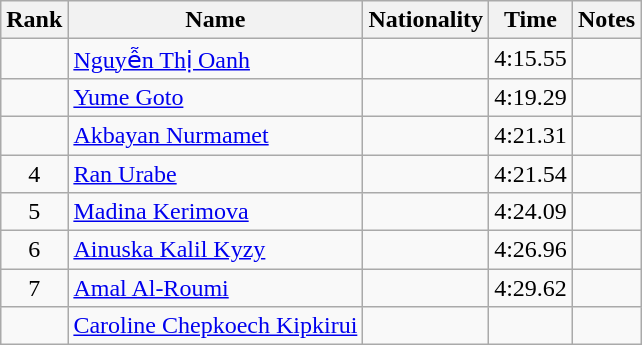<table class="wikitable sortable" style="text-align:center">
<tr>
<th>Rank</th>
<th>Name</th>
<th>Nationality</th>
<th>Time</th>
<th>Notes</th>
</tr>
<tr>
<td></td>
<td align=left><a href='#'>Nguyễn Thị Oanh</a></td>
<td align=left></td>
<td>4:15.55</td>
<td></td>
</tr>
<tr>
<td></td>
<td align=left><a href='#'>Yume Goto</a></td>
<td align=left></td>
<td>4:19.29</td>
<td></td>
</tr>
<tr>
<td></td>
<td align=left><a href='#'>Akbayan Nurmamet</a></td>
<td align=left></td>
<td>4:21.31</td>
<td></td>
</tr>
<tr>
<td>4</td>
<td align=left><a href='#'>Ran Urabe</a></td>
<td align=left></td>
<td>4:21.54</td>
<td></td>
</tr>
<tr>
<td>5</td>
<td align=left><a href='#'>Madina Kerimova</a></td>
<td align=left></td>
<td>4:24.09</td>
<td></td>
</tr>
<tr>
<td>6</td>
<td align=left><a href='#'>Ainuska Kalil Kyzy</a></td>
<td align=left></td>
<td>4:26.96</td>
<td></td>
</tr>
<tr>
<td>7</td>
<td align=left><a href='#'>Amal Al-Roumi</a></td>
<td align=left></td>
<td>4:29.62</td>
<td></td>
</tr>
<tr>
<td></td>
<td align=left><a href='#'>Caroline Chepkoech Kipkirui</a></td>
<td align=left></td>
<td></td>
<td></td>
</tr>
</table>
